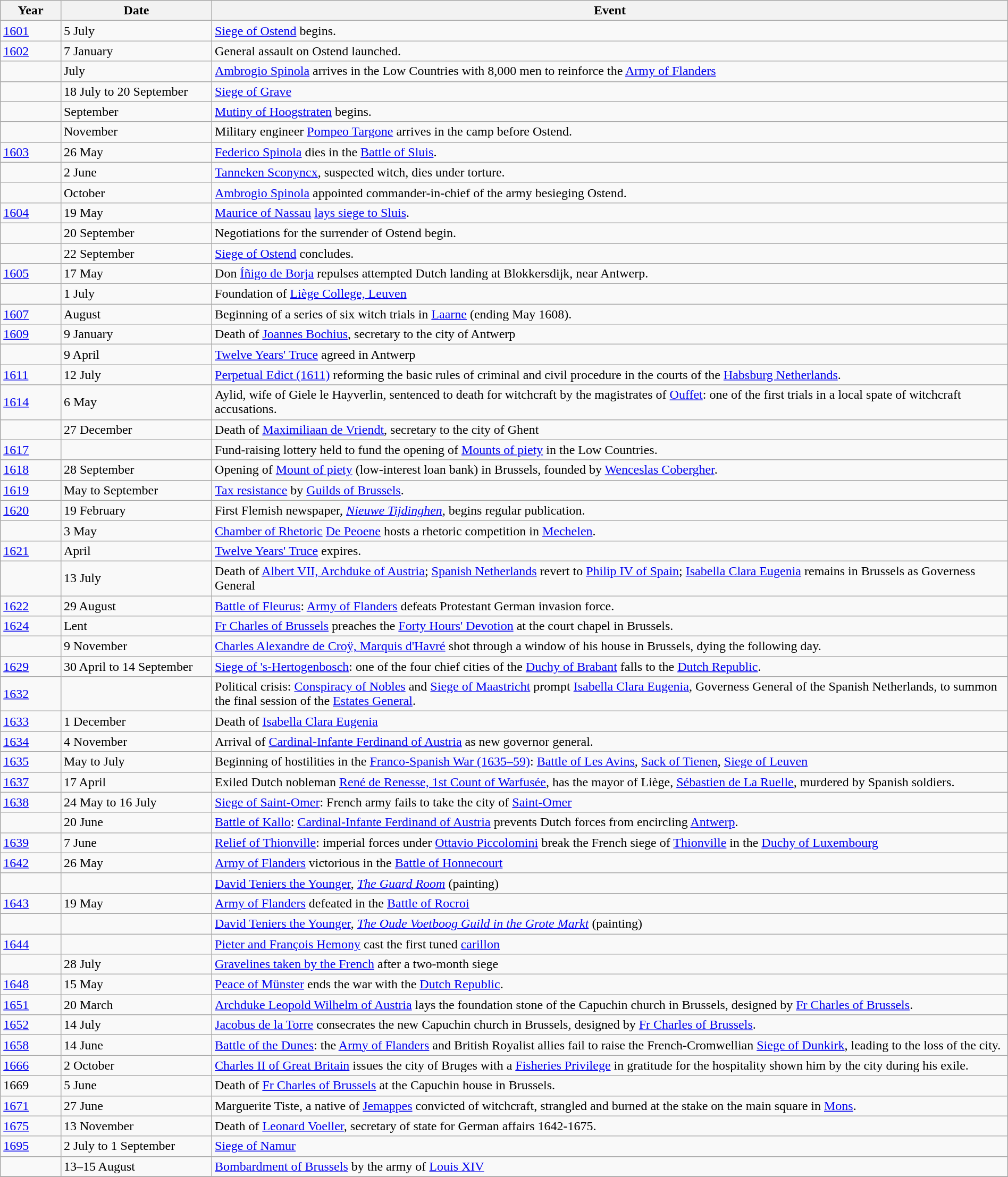<table class="wikitable" width="100%">
<tr>
<th style="width:6%">Year</th>
<th style="width:15%">Date</th>
<th>Event</th>
</tr>
<tr>
<td><a href='#'>1601</a></td>
<td>5 July</td>
<td><a href='#'>Siege of Ostend</a> begins.</td>
</tr>
<tr>
<td><a href='#'>1602</a></td>
<td>7 January</td>
<td>General assault on Ostend launched.</td>
</tr>
<tr>
<td></td>
<td>July</td>
<td><a href='#'>Ambrogio Spinola</a> arrives in the Low Countries with 8,000 men to reinforce the <a href='#'>Army of Flanders</a></td>
</tr>
<tr>
<td></td>
<td>18 July to 20 September</td>
<td><a href='#'>Siege of Grave</a></td>
</tr>
<tr>
<td></td>
<td>September</td>
<td><a href='#'>Mutiny of Hoogstraten</a> begins.</td>
</tr>
<tr>
<td></td>
<td>November</td>
<td>Military engineer <a href='#'>Pompeo Targone</a> arrives in the camp before Ostend.</td>
</tr>
<tr>
<td><a href='#'>1603</a></td>
<td>26 May</td>
<td><a href='#'>Federico Spinola</a> dies in the <a href='#'>Battle of Sluis</a>.</td>
</tr>
<tr>
<td></td>
<td>2 June</td>
<td><a href='#'>Tanneken Sconyncx</a>, suspected witch, dies under torture.</td>
</tr>
<tr>
<td></td>
<td>October</td>
<td><a href='#'>Ambrogio Spinola</a> appointed commander-in-chief of the army besieging Ostend.</td>
</tr>
<tr>
<td><a href='#'>1604</a></td>
<td>19 May</td>
<td><a href='#'>Maurice of Nassau</a> <a href='#'>lays siege to Sluis</a>.</td>
</tr>
<tr>
<td></td>
<td>20 September</td>
<td>Negotiations for the surrender of Ostend begin.</td>
</tr>
<tr>
<td></td>
<td>22 September</td>
<td><a href='#'>Siege of Ostend</a> concludes.</td>
</tr>
<tr>
<td><a href='#'>1605</a></td>
<td>17 May</td>
<td>Don <a href='#'>Íñigo de Borja</a> repulses attempted Dutch landing at Blokkersdijk, near Antwerp.</td>
</tr>
<tr>
<td></td>
<td>1 July</td>
<td>Foundation of <a href='#'>Liège College, Leuven</a></td>
</tr>
<tr>
<td><a href='#'>1607</a></td>
<td>August</td>
<td>Beginning of a series of six witch trials in <a href='#'>Laarne</a> (ending May 1608).</td>
</tr>
<tr>
<td><a href='#'>1609</a></td>
<td>9 January</td>
<td>Death of <a href='#'>Joannes Bochius</a>, secretary to the city of Antwerp</td>
</tr>
<tr>
<td></td>
<td>9 April</td>
<td><a href='#'>Twelve Years' Truce</a> agreed in Antwerp</td>
</tr>
<tr>
<td><a href='#'>1611</a></td>
<td>12 July</td>
<td><a href='#'>Perpetual Edict (1611)</a> reforming the basic rules of criminal and civil procedure in the courts of the <a href='#'>Habsburg Netherlands</a>.</td>
</tr>
<tr>
<td><a href='#'>1614</a></td>
<td>6 May</td>
<td>Aylid, wife of Giele le Hayverlin, sentenced to death for witchcraft by the magistrates of <a href='#'>Ouffet</a>: one of the first trials in a local spate of witchcraft accusations.</td>
</tr>
<tr>
<td></td>
<td>27 December</td>
<td>Death of <a href='#'>Maximiliaan de Vriendt</a>, secretary to the city of Ghent</td>
</tr>
<tr>
<td><a href='#'>1617</a></td>
<td></td>
<td>Fund-raising lottery held to fund the opening of <a href='#'>Mounts of piety</a> in the Low Countries.</td>
</tr>
<tr>
<td><a href='#'>1618</a></td>
<td>28 September</td>
<td>Opening of <a href='#'>Mount of piety</a> (low-interest loan bank) in Brussels, founded by <a href='#'>Wenceslas Cobergher</a>.</td>
</tr>
<tr>
<td><a href='#'>1619</a></td>
<td>May to September</td>
<td><a href='#'>Tax resistance</a> by <a href='#'>Guilds of Brussels</a>.</td>
</tr>
<tr>
<td><a href='#'>1620</a></td>
<td>19 February</td>
<td>First Flemish newspaper, <em><a href='#'>Nieuwe Tijdinghen</a></em>, begins regular publication.</td>
</tr>
<tr>
<td></td>
<td>3 May</td>
<td><a href='#'>Chamber of Rhetoric</a> <a href='#'>De Peoene</a> hosts a rhetoric competition in <a href='#'>Mechelen</a>.</td>
</tr>
<tr>
<td><a href='#'>1621</a></td>
<td>April</td>
<td><a href='#'>Twelve Years' Truce</a> expires.</td>
</tr>
<tr>
<td></td>
<td>13 July</td>
<td>Death of <a href='#'>Albert VII, Archduke of Austria</a>; <a href='#'>Spanish Netherlands</a> revert to <a href='#'>Philip IV of Spain</a>; <a href='#'>Isabella Clara Eugenia</a> remains in Brussels as Governess General</td>
</tr>
<tr>
<td><a href='#'>1622</a></td>
<td>29 August</td>
<td><a href='#'>Battle of Fleurus</a>: <a href='#'>Army of Flanders</a> defeats Protestant German invasion force.</td>
</tr>
<tr>
<td><a href='#'>1624</a></td>
<td>Lent</td>
<td><a href='#'>Fr Charles of Brussels</a> preaches the <a href='#'>Forty Hours' Devotion</a> at the court chapel in Brussels.</td>
</tr>
<tr>
<td></td>
<td>9 November</td>
<td><a href='#'>Charles Alexandre de Croÿ, Marquis d'Havré</a> shot through a window of his house in Brussels, dying the following day.</td>
</tr>
<tr>
<td><a href='#'>1629</a></td>
<td>30 April to 14 September</td>
<td><a href='#'>Siege of 's-Hertogenbosch</a>: one of the four chief cities of the <a href='#'>Duchy of Brabant</a> falls to the <a href='#'>Dutch Republic</a>.</td>
</tr>
<tr>
<td><a href='#'>1632</a></td>
<td></td>
<td>Political crisis: <a href='#'>Conspiracy of Nobles</a> and <a href='#'>Siege of Maastricht</a> prompt <a href='#'>Isabella Clara Eugenia</a>, Governess General of the Spanish Netherlands, to summon the final session of the <a href='#'>Estates General</a>.</td>
</tr>
<tr>
<td><a href='#'>1633</a></td>
<td>1 December</td>
<td>Death of <a href='#'>Isabella Clara Eugenia</a></td>
</tr>
<tr>
<td><a href='#'>1634</a></td>
<td>4 November</td>
<td>Arrival of <a href='#'>Cardinal-Infante Ferdinand of Austria</a> as new governor general.</td>
</tr>
<tr>
<td><a href='#'>1635</a></td>
<td>May to July</td>
<td>Beginning of hostilities in the <a href='#'>Franco-Spanish War (1635–59)</a>: <a href='#'>Battle of Les Avins</a>, <a href='#'>Sack of Tienen</a>, <a href='#'>Siege of Leuven</a></td>
</tr>
<tr>
<td><a href='#'>1637</a></td>
<td>17 April</td>
<td>Exiled Dutch nobleman <a href='#'>René de Renesse, 1st Count of Warfusée</a>, has the mayor of Liège, <a href='#'>Sébastien de La Ruelle</a>, murdered by Spanish soldiers.</td>
</tr>
<tr>
<td><a href='#'>1638</a></td>
<td>24 May to 16 July</td>
<td><a href='#'>Siege of Saint-Omer</a>: French army fails to take the city of <a href='#'>Saint-Omer</a></td>
</tr>
<tr>
<td></td>
<td>20 June</td>
<td><a href='#'>Battle of Kallo</a>: <a href='#'>Cardinal-Infante Ferdinand of Austria</a> prevents Dutch forces from encircling <a href='#'>Antwerp</a>.</td>
</tr>
<tr>
<td><a href='#'>1639</a></td>
<td>7 June</td>
<td><a href='#'>Relief of Thionville</a>: imperial forces under <a href='#'>Ottavio Piccolomini</a> break the French siege of <a href='#'>Thionville</a> in the <a href='#'>Duchy of Luxembourg</a></td>
</tr>
<tr>
<td><a href='#'>1642</a></td>
<td>26 May</td>
<td><a href='#'>Army of Flanders</a> victorious in the <a href='#'>Battle of Honnecourt</a></td>
</tr>
<tr>
<td></td>
<td></td>
<td><a href='#'>David Teniers the Younger</a>, <em><a href='#'>The Guard Room</a></em> (painting)</td>
</tr>
<tr>
<td><a href='#'>1643</a></td>
<td>19 May</td>
<td><a href='#'>Army of Flanders</a> defeated in the <a href='#'>Battle of Rocroi</a></td>
</tr>
<tr>
<td></td>
<td></td>
<td><a href='#'>David Teniers the Younger</a>, <em><a href='#'>The Oude Voetboog Guild in the Grote Markt</a></em> (painting)</td>
</tr>
<tr>
<td><a href='#'>1644</a></td>
<td></td>
<td><a href='#'>Pieter and François Hemony</a> cast the first tuned <a href='#'>carillon</a></td>
</tr>
<tr>
<td></td>
<td>28 July</td>
<td><a href='#'>Gravelines taken by the French</a> after a two-month siege</td>
</tr>
<tr>
<td><a href='#'>1648</a></td>
<td>15 May</td>
<td><a href='#'>Peace of Münster</a> ends the war with the <a href='#'>Dutch Republic</a>.</td>
</tr>
<tr>
<td><a href='#'>1651</a></td>
<td>20 March</td>
<td><a href='#'>Archduke Leopold Wilhelm of Austria</a> lays the foundation stone of the Capuchin church in Brussels, designed by <a href='#'>Fr Charles of Brussels</a>.</td>
</tr>
<tr>
<td><a href='#'>1652</a></td>
<td>14 July</td>
<td><a href='#'>Jacobus de la Torre</a> consecrates the new Capuchin church in Brussels, designed by <a href='#'>Fr Charles of Brussels</a>.</td>
</tr>
<tr>
<td><a href='#'>1658</a></td>
<td>14 June</td>
<td><a href='#'>Battle of the Dunes</a>: the <a href='#'>Army of Flanders</a> and British Royalist allies fail to raise the French-Cromwellian <a href='#'>Siege of Dunkirk</a>, leading to the loss of the city.</td>
</tr>
<tr>
<td><a href='#'>1666</a></td>
<td>2 October</td>
<td><a href='#'>Charles II of Great Britain</a> issues the city of Bruges with a <a href='#'>Fisheries Privilege</a> in gratitude for the hospitality shown him by the city during his exile.</td>
</tr>
<tr>
<td>1669</td>
<td>5 June</td>
<td>Death of <a href='#'>Fr Charles of Brussels</a> at the Capuchin house in Brussels.</td>
</tr>
<tr>
<td><a href='#'>1671</a></td>
<td>27 June</td>
<td>Marguerite Tiste, a native of <a href='#'>Jemappes</a> convicted of witchcraft, strangled and burned at the stake on the main square in <a href='#'>Mons</a>.</td>
</tr>
<tr>
<td><a href='#'>1675</a></td>
<td>13 November</td>
<td>Death of <a href='#'>Leonard Voeller</a>, secretary of state for German affairs 1642-1675.</td>
</tr>
<tr>
<td><a href='#'>1695</a></td>
<td>2 July to 1 September</td>
<td><a href='#'>Siege of Namur</a></td>
</tr>
<tr>
<td></td>
<td>13–15 August</td>
<td><a href='#'>Bombardment of Brussels</a> by the army of <a href='#'>Louis XIV</a></td>
</tr>
<tr>
</tr>
</table>
